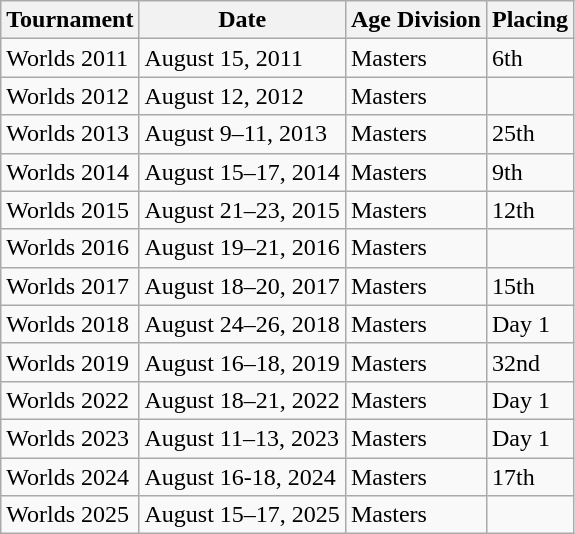<table class="wikitable defaultcenter">
<tr>
<th>Tournament</th>
<th>Date</th>
<th>Age Division</th>
<th>Placing</th>
</tr>
<tr>
<td>Worlds 2011</td>
<td>August 15, 2011</td>
<td>Masters</td>
<td>6th</td>
</tr>
<tr>
<td>Worlds 2012</td>
<td>August 12, 2012</td>
<td>Masters</td>
<td></td>
</tr>
<tr>
<td>Worlds 2013</td>
<td>August 9–11, 2013</td>
<td>Masters</td>
<td>25th</td>
</tr>
<tr>
<td>Worlds 2014</td>
<td>August 15–17, 2014</td>
<td>Masters</td>
<td>9th</td>
</tr>
<tr>
<td>Worlds 2015</td>
<td>August 21–23, 2015</td>
<td>Masters</td>
<td>12th</td>
</tr>
<tr>
<td>Worlds 2016 </td>
<td>August 19–21, 2016</td>
<td>Masters</td>
<td></td>
</tr>
<tr>
<td>Worlds 2017</td>
<td>August 18–20, 2017</td>
<td>Masters</td>
<td>15th</td>
</tr>
<tr>
<td>Worlds 2018</td>
<td>August 24–26, 2018</td>
<td>Masters</td>
<td>Day 1</td>
</tr>
<tr>
<td>Worlds 2019</td>
<td>August 16–18, 2019</td>
<td>Masters</td>
<td>32nd</td>
</tr>
<tr>
<td>Worlds 2022</td>
<td>August 18–21, 2022</td>
<td>Masters</td>
<td>Day 1</td>
</tr>
<tr>
<td>Worlds 2023 </td>
<td>August 11–13, 2023</td>
<td>Masters</td>
<td>Day 1</td>
</tr>
<tr>
<td>Worlds 2024 </td>
<td>August 16-18, 2024</td>
<td>Masters</td>
<td>17th</td>
</tr>
<tr>
<td>Worlds 2025</td>
<td>August 15–17, 2025 </td>
<td>Masters</td>
<td></td>
</tr>
</table>
